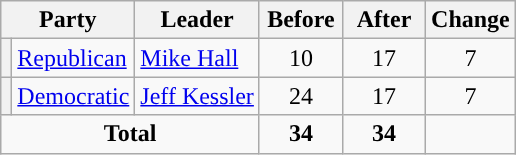<table class="wikitable" style="text-align:center;">
<tr>
<th colspan="2">Party</th>
<th>Leader</th>
<th style="width:3em">Before</th>
<th style="width:3em">After</th>
<th style="width:3em">Change</th>
</tr>
<tr>
<th style="background-color:"></th>
<td style="text-align:left;"><a href='#'>Republican</a></td>
<td style="text-align:left;"><a href='#'>Mike Hall</a></td>
<td>10</td>
<td>17</td>
<td> 7</td>
</tr>
<tr>
<th style="background-color:"></th>
<td style="text-align:left;"><a href='#'>Democratic</a></td>
<td style="text-align:left;"><a href='#'>Jeff Kessler</a></td>
<td>24</td>
<td>17</td>
<td> 7</td>
</tr>
<tr>
<td colspan="3"><strong>Total</strong></td>
<td><strong>34</strong></td>
<td><strong>34</strong></td>
<td></td>
</tr>
</table>
